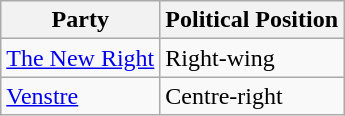<table class="wikitable mw-collapsible mw-collapsed">
<tr>
<th>Party</th>
<th>Political Position</th>
</tr>
<tr>
<td><a href='#'>The New Right</a></td>
<td>Right-wing</td>
</tr>
<tr>
<td><a href='#'>Venstre</a></td>
<td>Centre-right</td>
</tr>
</table>
